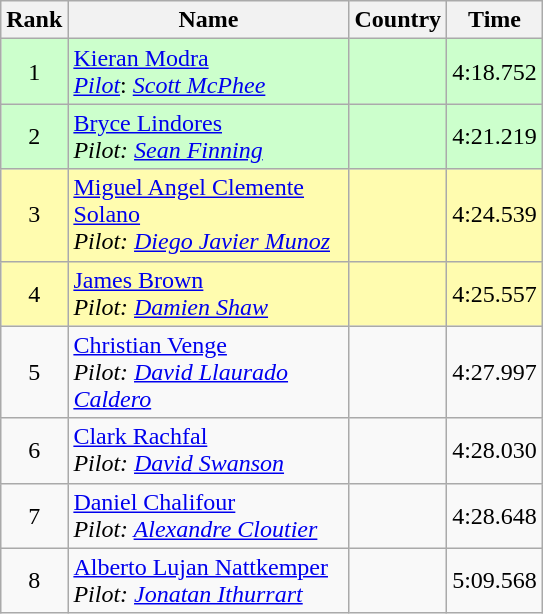<table class="wikitable sortable">
<tr>
<th width=20>Rank</th>
<th width=180>Name</th>
<th>Country</th>
<th>Time</th>
</tr>
<tr bgcolor="ccffcc">
<td align="center">1</td>
<td><a href='#'>Kieran Modra</a><br><a href='#'><em>Pilot</em></a>: <em><a href='#'>Scott McPhee</a></em></td>
<td></td>
<td align="center">4:18.752</td>
</tr>
<tr bgcolor="ccffcc">
<td align="center">2</td>
<td><a href='#'>Bryce Lindores</a><br><em>Pilot: <a href='#'>Sean Finning</a></em></td>
<td></td>
<td align="center">4:21.219</td>
</tr>
<tr bgcolor="fffcaf">
<td align="center">3</td>
<td><a href='#'>Miguel Angel Clemente Solano</a><br><em>Pilot: <a href='#'>Diego Javier Munoz</a></em></td>
<td></td>
<td align="center">4:24.539</td>
</tr>
<tr bgcolor="fffcaf">
<td align="center">4</td>
<td><a href='#'>James Brown</a><br><em>Pilot: <a href='#'>Damien Shaw</a></em></td>
<td></td>
<td align="center">4:25.557</td>
</tr>
<tr>
<td align="center">5</td>
<td><a href='#'>Christian Venge</a><br><em>Pilot: <a href='#'>David Llaurado Caldero</a></em></td>
<td></td>
<td align="center">4:27.997</td>
</tr>
<tr>
<td align="center">6</td>
<td><a href='#'>Clark Rachfal</a><br><em>Pilot: <a href='#'>David Swanson</a></em></td>
<td></td>
<td align="center">4:28.030</td>
</tr>
<tr>
<td align="center">7</td>
<td><a href='#'>Daniel Chalifour</a><br><em>Pilot: <a href='#'>Alexandre Cloutier</a></em></td>
<td></td>
<td align="center">4:28.648</td>
</tr>
<tr>
<td align="center">8</td>
<td><a href='#'>Alberto Lujan Nattkemper</a><br><em>Pilot: <a href='#'>Jonatan Ithurrart</a></em></td>
<td></td>
<td align="center">5:09.568</td>
</tr>
</table>
